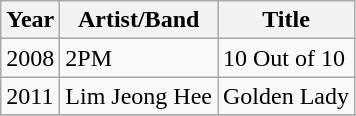<table class="wikitable">
<tr>
<th>Year</th>
<th>Artist/Band</th>
<th>Title</th>
</tr>
<tr>
<td>2008</td>
<td>2PM</td>
<td>10 Out of 10</td>
</tr>
<tr>
<td>2011</td>
<td>Lim Jeong Hee</td>
<td>Golden Lady</td>
</tr>
<tr>
</tr>
</table>
